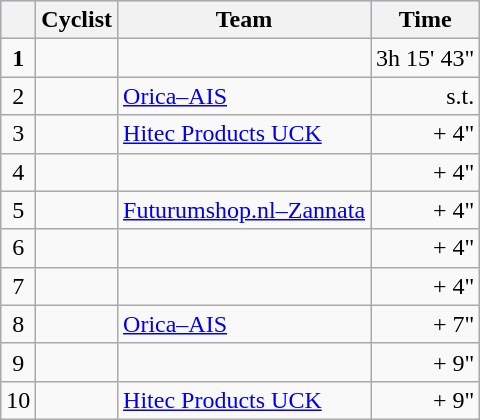<table class="wikitable">
<tr style="background:#ccccff;">
<th></th>
<th>Cyclist</th>
<th>Team</th>
<th>Time</th>
</tr>
<tr>
<td align=center><strong>1</strong></td>
<td></td>
<td></td>
<td align=right>3h 15' 43"</td>
</tr>
<tr>
<td align=center>2</td>
<td></td>
<td><a href='#'>Orica–AIS</a></td>
<td align=right>s.t.</td>
</tr>
<tr>
<td align=center>3</td>
<td></td>
<td><a href='#'>Hitec Products UCK</a></td>
<td align=right>+ 4"</td>
</tr>
<tr>
<td align=center>4</td>
<td></td>
<td></td>
<td align=right>+ 4"</td>
</tr>
<tr>
<td align=center>5</td>
<td></td>
<td><a href='#'>Futurumshop.nl–Zannata</a></td>
<td align=right>+ 4"</td>
</tr>
<tr>
<td align=center>6</td>
<td></td>
<td></td>
<td align=right>+ 4"</td>
</tr>
<tr>
<td align=center>7</td>
<td></td>
<td></td>
<td align=right>+ 4"</td>
</tr>
<tr>
<td align=center>8</td>
<td></td>
<td><a href='#'>Orica–AIS</a></td>
<td align=right>+ 7"</td>
</tr>
<tr>
<td align=center>9</td>
<td></td>
<td></td>
<td align=right>+ 9"</td>
</tr>
<tr>
<td align=center>10</td>
<td></td>
<td><a href='#'>Hitec Products UCK</a></td>
<td align=right>+ 9"</td>
</tr>
</table>
